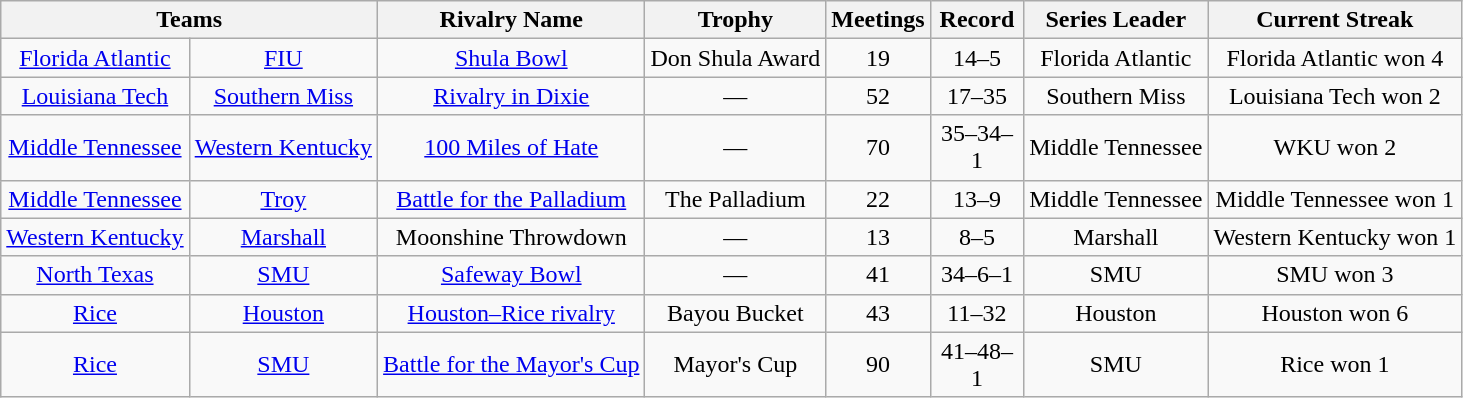<table class=wikitable style="text-align:center">
<tr>
<th colspan=2>Teams</th>
<th>Rivalry Name</th>
<th>Trophy</th>
<th>Meetings</th>
<th width=55>Record</th>
<th>Series Leader</th>
<th>Current Streak</th>
</tr>
<tr>
<td><a href='#'>Florida Atlantic</a></td>
<td><a href='#'>FIU</a></td>
<td><a href='#'>Shula Bowl</a></td>
<td>Don Shula Award</td>
<td>19</td>
<td>14–5</td>
<td>Florida Atlantic</td>
<td>Florida Atlantic won 4</td>
</tr>
<tr>
<td><a href='#'>Louisiana Tech</a></td>
<td><a href='#'>Southern Miss</a></td>
<td><a href='#'>Rivalry in Dixie</a></td>
<td>—</td>
<td>52</td>
<td>17–35</td>
<td>Southern Miss</td>
<td>Louisiana Tech won 2</td>
</tr>
<tr>
<td><a href='#'>Middle Tennessee</a></td>
<td><a href='#'>Western Kentucky</a></td>
<td><a href='#'>100 Miles of Hate</a></td>
<td>—</td>
<td>70</td>
<td>35–34–1</td>
<td>Middle Tennessee</td>
<td>WKU won 2</td>
</tr>
<tr>
<td><a href='#'>Middle Tennessee</a></td>
<td><a href='#'>Troy</a></td>
<td><a href='#'>Battle for the Palladium</a></td>
<td>The Palladium</td>
<td>22</td>
<td>13–9</td>
<td>Middle Tennessee</td>
<td>Middle Tennessee won 1</td>
</tr>
<tr>
<td><a href='#'>Western Kentucky</a></td>
<td><a href='#'>Marshall</a></td>
<td>Moonshine Throwdown</td>
<td>—</td>
<td>13</td>
<td>8–5</td>
<td>Marshall</td>
<td>Western Kentucky won 1</td>
</tr>
<tr>
<td><a href='#'>North Texas</a></td>
<td><a href='#'>SMU</a></td>
<td><a href='#'>Safeway Bowl</a></td>
<td>—</td>
<td>41</td>
<td>34–6–1</td>
<td>SMU</td>
<td>SMU won 3</td>
</tr>
<tr>
<td><a href='#'>Rice</a></td>
<td><a href='#'>Houston</a></td>
<td><a href='#'>Houston–Rice rivalry</a></td>
<td>Bayou Bucket</td>
<td>43</td>
<td>11–32</td>
<td>Houston</td>
<td>Houston won 6</td>
</tr>
<tr>
<td><a href='#'>Rice</a></td>
<td><a href='#'>SMU</a></td>
<td><a href='#'>Battle for the Mayor's Cup</a></td>
<td>Mayor's Cup</td>
<td>90</td>
<td>41–48–1</td>
<td>SMU</td>
<td>Rice won 1</td>
</tr>
</table>
